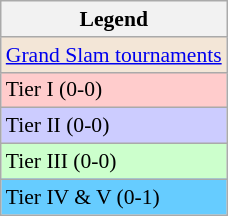<table class=wikitable style=font-size:90%>
<tr>
<th>Legend</th>
</tr>
<tr>
<td align=center colspan=2 bgcolor=#f3e6d7><a href='#'>Grand Slam tournaments</a></td>
</tr>
<tr>
<td bgcolor=#ffcccc>Tier I (0-0)</td>
</tr>
<tr>
<td bgcolor=#ccccff>Tier II (0-0)</td>
</tr>
<tr>
<td bgcolor=#CCFFCC>Tier III (0-0)</td>
</tr>
<tr>
<td bgcolor=#66CCFF>Tier IV & V (0-1)</td>
</tr>
</table>
